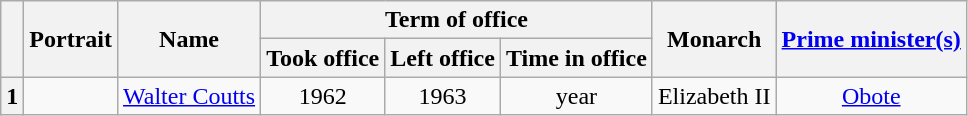<table class="wikitable" style="text-align:center">
<tr>
<th rowspan="2"></th>
<th rowspan="2">Portrait</th>
<th rowspan="2">Name<br></th>
<th colspan="3">Term of office</th>
<th rowspan="2">Monarch</th>
<th rowspan="2"><a href='#'>Prime minister(s)</a></th>
</tr>
<tr>
<th>Took office</th>
<th>Left office</th>
<th>Time in office</th>
</tr>
<tr>
<th>1</th>
<td></td>
<td><a href='#'>Walter Coutts</a><br></td>
<td> 1962</td>
<td> 1963</td>
<td> year</td>
<td>Elizabeth II</td>
<td><a href='#'>Obote</a></td>
</tr>
</table>
